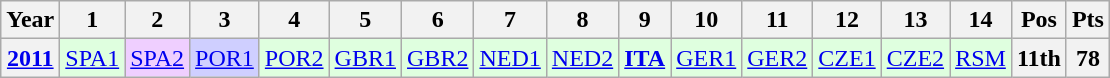<table class="wikitable" style="text-align:center">
<tr>
<th>Year</th>
<th>1</th>
<th>2</th>
<th>3</th>
<th>4</th>
<th>5</th>
<th>6</th>
<th>7</th>
<th>8</th>
<th>9</th>
<th>10</th>
<th>11</th>
<th>12</th>
<th>13</th>
<th>14</th>
<th>Pos</th>
<th>Pts</th>
</tr>
<tr>
<th><a href='#'>2011</a></th>
<td style="background:#dfffdf;"><a href='#'>SPA1</a><br></td>
<td style="background:#efcfff;"><a href='#'>SPA2</a><br></td>
<td style="background:#cfcfff;"><a href='#'>POR1</a><br></td>
<td style="background:#dfffdf;"><a href='#'>POR2</a><br></td>
<td style="background:#dfffdf;"><a href='#'>GBR1</a><br></td>
<td style="background:#dfffdf;"><a href='#'>GBR2</a><br></td>
<td style="background:#dfffdf;"><a href='#'>NED1</a><br></td>
<td style="background:#dfffdf;"><a href='#'>NED2</a><br></td>
<td style="background:#dfffdf;"><strong><a href='#'>ITA</a></strong><br></td>
<td style="background:#dfffdf;"><a href='#'>GER1</a><br></td>
<td style="background:#dfffdf;"><a href='#'>GER2</a><br></td>
<td style="background:#dfffdf;"><a href='#'>CZE1</a><br></td>
<td style="background:#dfffdf;"><a href='#'>CZE2</a><br></td>
<td style="background:#dfffdf;"><a href='#'>RSM</a><br></td>
<th>11th</th>
<th>78</th>
</tr>
</table>
